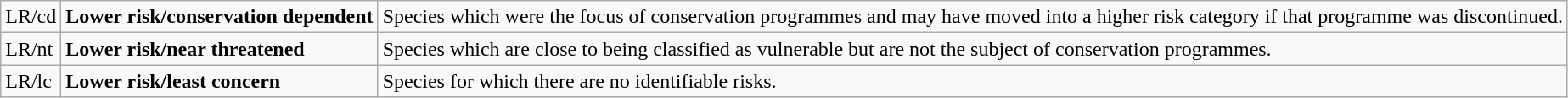<table class="wikitable" style="text-align:left">
<tr>
<td>LR/cd</td>
<td><strong>Lower risk/conservation dependent</strong></td>
<td>Species which were the focus of conservation programmes and may have moved into a higher risk category if that programme was discontinued.</td>
</tr>
<tr>
<td>LR/nt</td>
<td><strong>Lower risk/near threatened</strong></td>
<td>Species which are close to being classified as vulnerable but are not the subject of conservation programmes.</td>
</tr>
<tr>
<td>LR/lc</td>
<td><strong>Lower risk/least concern</strong></td>
<td>Species for which there are no identifiable risks.</td>
</tr>
</table>
